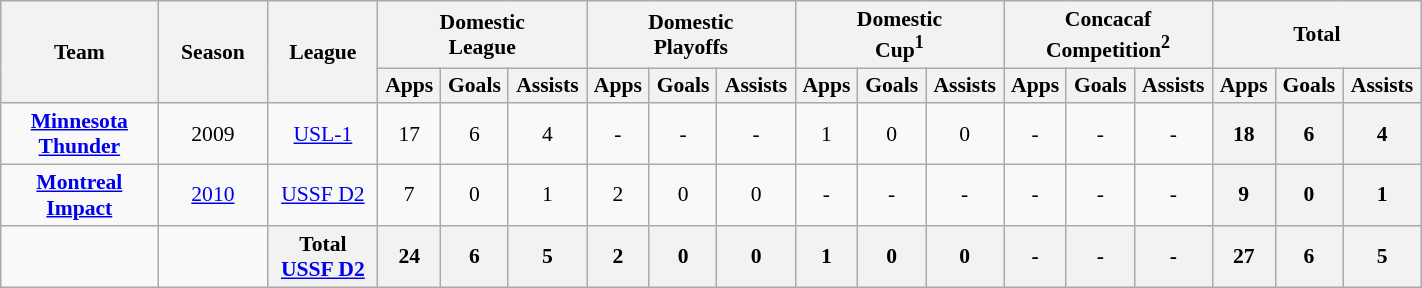<table class="wikitable" style=font-size:90% text-align: center width=75%>
<tr>
<th rowspan=2 width=10%><strong>Team</strong></th>
<th rowspan=2 width=7%><strong>Season</strong></th>
<th rowspan=2 width=7%><strong>League</strong></th>
<th colspan=3 width=10%>Domestic<br>League</th>
<th colspan=3 width=10%>Domestic<br>Playoffs</th>
<th colspan=3 width=10%>Domestic<br>Cup<sup>1</sup></th>
<th colspan=3 width=10%>Concacaf<br>Competition<sup>2</sup></th>
<th colspan=3 width=10%>Total</th>
</tr>
<tr>
<th align=center><strong>Apps</strong></th>
<th align=center><strong>Goals</strong></th>
<th align=center><strong>Assists</strong></th>
<th align=center><strong>Apps</strong></th>
<th align=center><strong>Goals</strong></th>
<th align=center><strong>Assists</strong></th>
<th align=center><strong>Apps</strong></th>
<th align=center><strong>Goals</strong></th>
<th align=center><strong>Assists</strong></th>
<th align=center><strong>Apps</strong></th>
<th align=center><strong>Goals</strong></th>
<th align=center><strong>Assists</strong></th>
<th align=center><strong>Apps</strong></th>
<th align=center><strong>Goals</strong></th>
<th align=center><strong>Assists</strong></th>
</tr>
<tr>
<td rowspan=1 align=center><strong><a href='#'>Minnesota Thunder</a></strong></td>
<td align=center>2009</td>
<td align=center><a href='#'>USL-1</a></td>
<td align=center>17</td>
<td align=center>6</td>
<td align=center>4</td>
<td align=center>-</td>
<td align=center>-</td>
<td align=center>-</td>
<td align=center>1</td>
<td align=center>0</td>
<td align=center>0</td>
<td align=center>-</td>
<td align=center>-</td>
<td align=center>-</td>
<th align=center><strong>18</strong></th>
<th align=center><strong>6</strong></th>
<th align=center><strong>4</strong></th>
</tr>
<tr>
<td rowspan=1 align=center><strong><a href='#'>Montreal Impact</a></strong></td>
<td align=center><a href='#'>2010</a></td>
<td align=center><a href='#'>USSF D2</a></td>
<td align=center>7</td>
<td align=center>0</td>
<td align=center>1</td>
<td align=center>2</td>
<td align=center>0</td>
<td align=center>0</td>
<td align=center>-</td>
<td align=center>-</td>
<td align=center>-</td>
<td align=center>-</td>
<td align=center>-</td>
<td align=center>-</td>
<th align=center><strong>9</strong></th>
<th align=center><strong>0</strong></th>
<th align=center><strong>1</strong></th>
</tr>
<tr>
<td></td>
<td></td>
<th>Total <a href='#'>USSF D2</a></th>
<th>24</th>
<th>6</th>
<th>5</th>
<th>2</th>
<th>0</th>
<th>0</th>
<th>1</th>
<th>0</th>
<th>0</th>
<th>-</th>
<th>-</th>
<th>-</th>
<th>27</th>
<th>6</th>
<th>5</th>
</tr>
</table>
